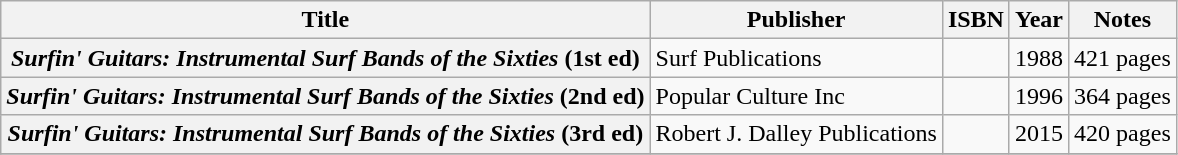<table class="wikitable plainrowheaders sortable">
<tr>
<th scope="col">Title</th>
<th scope="col">Publisher</th>
<th scope="col">ISBN</th>
<th scope="col">Year</th>
<th scope="col" class="unsortable">Notes</th>
</tr>
<tr>
<th scope="row"><em>Surfin' Guitars: Instrumental Surf Bands of the Sixties</em> (1st ed)</th>
<td>Surf Publications </td>
<td></td>
<td>1988</td>
<td>421 pages</td>
</tr>
<tr>
<th scope="row"><em>Surfin' Guitars: Instrumental Surf Bands of the Sixties</em> (2nd ed)</th>
<td>Popular Culture Inc</td>
<td></td>
<td>1996</td>
<td>364 pages</td>
</tr>
<tr>
<th scope="row"><em>Surfin' Guitars: Instrumental Surf Bands of the Sixties</em> (3rd ed)</th>
<td>Robert J. Dalley Publications</td>
<td></td>
<td>2015</td>
<td>420 pages</td>
</tr>
<tr>
</tr>
</table>
